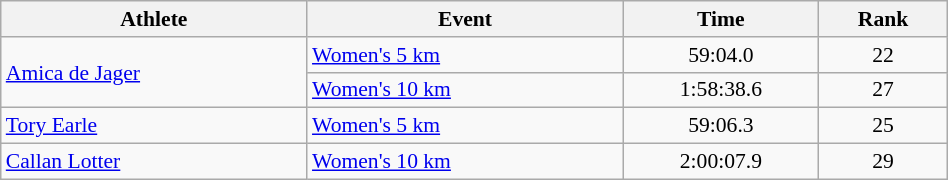<table class="wikitable" style="text-align:center; font-size:90%; width:50%;">
<tr>
<th>Athlete</th>
<th>Event</th>
<th>Time</th>
<th>Rank</th>
</tr>
<tr>
<td align=left rowspan=2><a href='#'>Amica de Jager</a></td>
<td align=left><a href='#'>Women's 5 km</a></td>
<td>59:04.0</td>
<td>22</td>
</tr>
<tr>
<td align=left><a href='#'>Women's 10 km</a></td>
<td>1:58:38.6</td>
<td>27</td>
</tr>
<tr>
<td align=left><a href='#'>Tory Earle</a></td>
<td align=left><a href='#'>Women's 5 km</a></td>
<td>59:06.3</td>
<td>25</td>
</tr>
<tr>
<td align=left><a href='#'>Callan Lotter</a></td>
<td align=left><a href='#'>Women's 10 km</a></td>
<td>2:00:07.9</td>
<td>29</td>
</tr>
</table>
